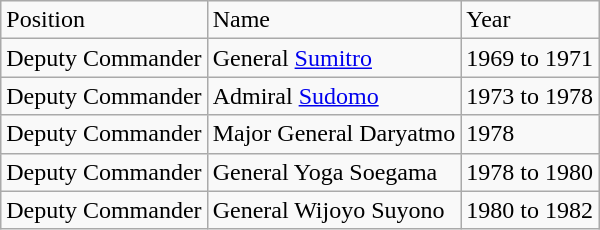<table class="wikitable">
<tr>
<td>Position</td>
<td>Name</td>
<td>Year</td>
</tr>
<tr>
<td>Deputy Commander</td>
<td>General <a href='#'>Sumitro</a></td>
<td>1969 to 1971</td>
</tr>
<tr>
<td>Deputy Commander</td>
<td>Admiral <a href='#'>Sudomo</a></td>
<td>1973 to 1978</td>
</tr>
<tr>
<td>Deputy Commander</td>
<td>Major General Daryatmo</td>
<td>1978</td>
</tr>
<tr>
<td>Deputy Commander</td>
<td>General Yoga Soegama</td>
<td>1978 to 1980</td>
</tr>
<tr>
<td>Deputy Commander</td>
<td>General Wijoyo Suyono</td>
<td>1980 to 1982</td>
</tr>
</table>
